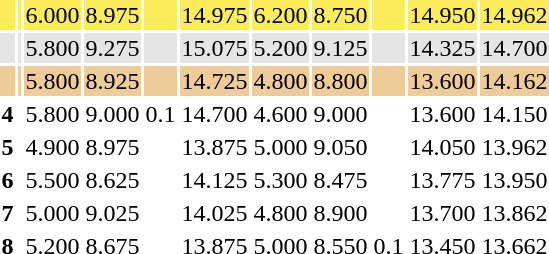<table>
<tr bgcolor=fbec5d>
<th scope=row style="text-align:center"></th>
<td align=left></td>
<td>6.000</td>
<td>8.975</td>
<td></td>
<td>14.975</td>
<td>6.200</td>
<td>8.750</td>
<td></td>
<td>14.950</td>
<td>14.962</td>
</tr>
<tr bgcolor=e5e5e5>
<th scope=row style="text-align:center"></th>
<td align=left></td>
<td>5.800</td>
<td>9.275</td>
<td></td>
<td>15.075</td>
<td>5.200</td>
<td>9.125</td>
<td></td>
<td>14.325</td>
<td>14.700</td>
</tr>
<tr bgcolor=eecc99>
<th scope=row style="text-align:center"></th>
<td align=left></td>
<td>5.800</td>
<td>8.925</td>
<td></td>
<td>14.725</td>
<td>4.800</td>
<td>8.800</td>
<td></td>
<td>13.600</td>
<td>14.162</td>
</tr>
<tr>
<th scope=row style="text-align:center">4</th>
<td align=left></td>
<td>5.800</td>
<td>9.000</td>
<td>0.1</td>
<td>14.700</td>
<td>4.600</td>
<td>9.000</td>
<td></td>
<td>13.600</td>
<td>14.150</td>
</tr>
<tr>
<th scope=row style="text-align:center">5</th>
<td align=left></td>
<td>4.900</td>
<td>8.975</td>
<td></td>
<td>13.875</td>
<td>5.000</td>
<td>9.050</td>
<td></td>
<td>14.050</td>
<td>13.962</td>
</tr>
<tr>
<th scope=row style="text-align:center">6</th>
<td align=left></td>
<td>5.500</td>
<td>8.625</td>
<td></td>
<td>14.125</td>
<td>5.300</td>
<td>8.475</td>
<td></td>
<td>13.775</td>
<td>13.950</td>
</tr>
<tr>
<th scope=row style="text-align:center">7</th>
<td align=left></td>
<td>5.000</td>
<td>9.025</td>
<td></td>
<td>14.025</td>
<td>4.800</td>
<td>8.900</td>
<td></td>
<td>13.700</td>
<td>13.862</td>
</tr>
<tr>
<th scope=row style="text-align:center">8</th>
<td align=left></td>
<td>5.200</td>
<td>8.675</td>
<td></td>
<td>13.875</td>
<td>5.000</td>
<td>8.550</td>
<td>0.1</td>
<td>13.450</td>
<td>13.662</td>
</tr>
<tr>
</tr>
</table>
